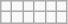<table class="wikitable">
<tr>
<td></td>
<td></td>
<td></td>
<td></td>
<td></td>
<td></td>
</tr>
<tr>
<td></td>
<td></td>
<td></td>
<td></td>
<td></td>
<td></td>
</tr>
</table>
